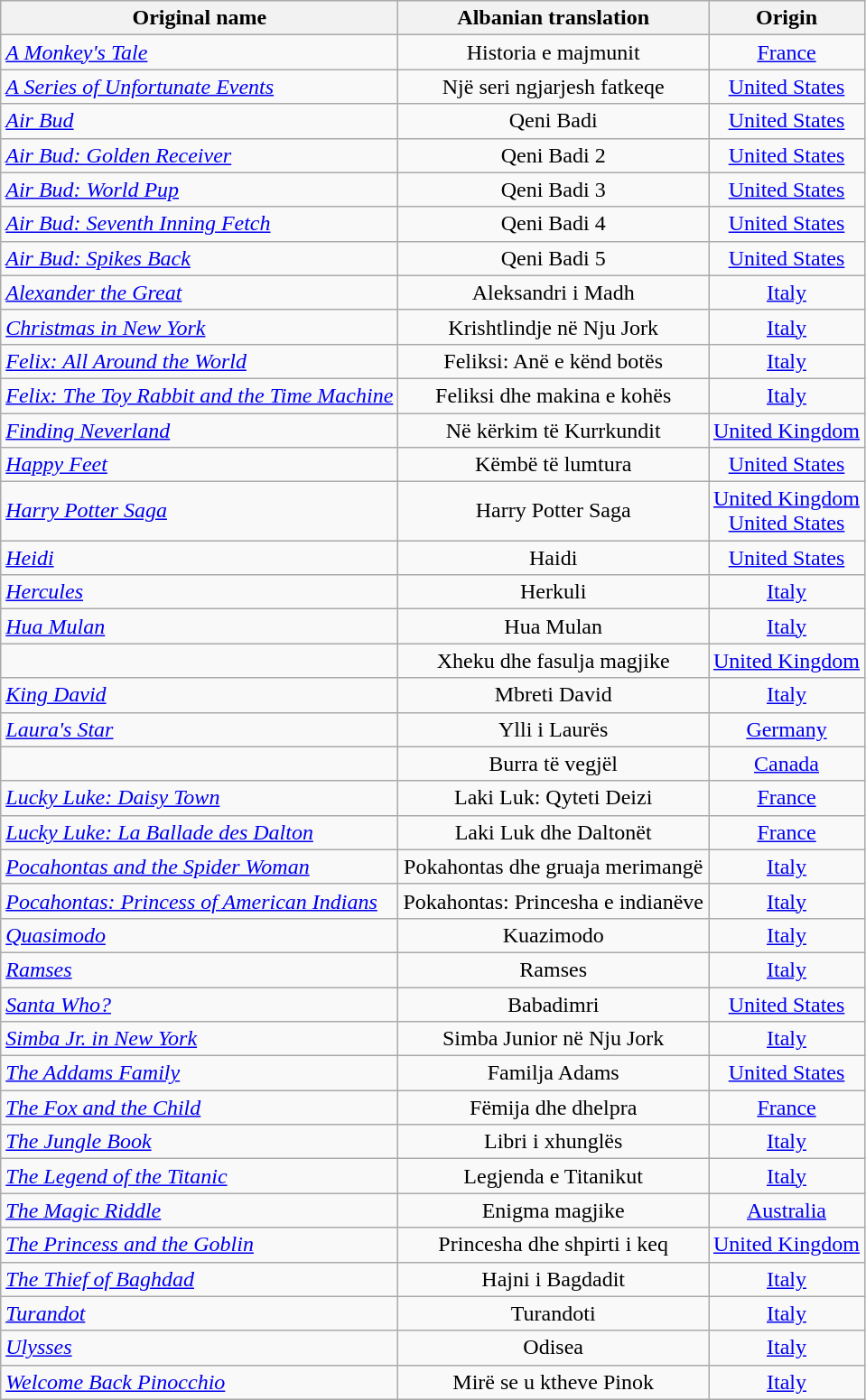<table class="wikitable">
<tr>
<th>Original name</th>
<th>Albanian translation</th>
<th>Origin</th>
</tr>
<tr>
<td><em><a href='#'>A Monkey's Tale</a></em></td>
<td align=center>Historia e majmunit</td>
<td align=center><a href='#'>France</a></td>
</tr>
<tr>
<td><em><a href='#'>A Series of Unfortunate Events</a></em></td>
<td align=center>Një seri ngjarjesh fatkeqe</td>
<td align=center><a href='#'>United States</a></td>
</tr>
<tr>
<td><em><a href='#'>Air Bud</a></em></td>
<td align=center>Qeni Badi</td>
<td align=center><a href='#'>United States</a></td>
</tr>
<tr>
<td><em><a href='#'>Air Bud: Golden Receiver</a></em></td>
<td align=center>Qeni Badi 2</td>
<td align=center><a href='#'>United States</a></td>
</tr>
<tr>
<td><em><a href='#'>Air Bud: World Pup</a></em></td>
<td align=center>Qeni Badi 3</td>
<td align=center><a href='#'>United States</a></td>
</tr>
<tr>
<td><em><a href='#'>Air Bud: Seventh Inning Fetch</a></em></td>
<td align=center>Qeni Badi 4</td>
<td align=center><a href='#'>United States</a></td>
</tr>
<tr>
<td><em><a href='#'>Air Bud: Spikes Back</a></em></td>
<td align=center>Qeni Badi 5</td>
<td align=center><a href='#'>United States</a></td>
</tr>
<tr>
<td><em><a href='#'>Alexander the Great</a></em></td>
<td align=center>Aleksandri i Madh</td>
<td align=center><a href='#'>Italy</a></td>
</tr>
<tr>
<td><em><a href='#'>Christmas in New York</a></em></td>
<td align=center>Krishtlindje në Nju Jork</td>
<td align=center><a href='#'>Italy</a></td>
</tr>
<tr>
<td><em><a href='#'>Felix: All Around the World</a></em></td>
<td align=center>Feliksi: Anë e kënd botës</td>
<td align=center><a href='#'>Italy</a></td>
</tr>
<tr>
<td><em><a href='#'>Felix: The Toy Rabbit and the Time Machine</a></em></td>
<td align=center>Feliksi dhe makina e kohës</td>
<td align=center><a href='#'>Italy</a></td>
</tr>
<tr>
<td><em><a href='#'>Finding Neverland</a></em></td>
<td align=center>Në kërkim të Kurrkundit</td>
<td align=center><a href='#'>United Kingdom</a></td>
</tr>
<tr>
<td><em><a href='#'>Happy Feet</a></em></td>
<td align=center>Këmbë të lumtura</td>
<td align=center><a href='#'>United States</a></td>
</tr>
<tr>
<td><em><a href='#'>Harry Potter Saga</a></em></td>
<td align=center>Harry Potter Saga</td>
<td align=center><a href='#'>United Kingdom</a><br><a href='#'>United States</a></td>
</tr>
<tr>
<td><em><a href='#'>Heidi</a></em></td>
<td align=center>Haidi</td>
<td align=center><a href='#'>United States</a></td>
</tr>
<tr>
<td><em><a href='#'>Hercules</a></em></td>
<td align=center>Herkuli</td>
<td align=center><a href='#'>Italy</a></td>
</tr>
<tr>
<td><em><a href='#'>Hua Mulan</a></em></td>
<td align=center>Hua Mulan</td>
<td align=center><a href='#'>Italy</a></td>
</tr>
<tr>
<td><em></em></td>
<td align=center>Xheku dhe fasulja magjike</td>
<td align=center><a href='#'>United Kingdom</a></td>
</tr>
<tr>
<td><em><a href='#'>King David</a></em></td>
<td align=center>Mbreti David</td>
<td align=center><a href='#'>Italy</a></td>
</tr>
<tr>
<td><em><a href='#'>Laura's Star</a></em></td>
<td align=center>Ylli i Laurës</td>
<td align=center><a href='#'>Germany</a></td>
</tr>
<tr>
<td><em></em></td>
<td align=center>Burra të vegjël</td>
<td align=center><a href='#'>Canada</a></td>
</tr>
<tr>
<td><em><a href='#'>Lucky Luke: Daisy Town</a></em></td>
<td align=center>Laki Luk: Qyteti Deizi</td>
<td align=center><a href='#'>France</a></td>
</tr>
<tr>
<td><em><a href='#'>Lucky Luke: La Ballade des Dalton</a></em></td>
<td align=center>Laki Luk dhe Daltonët</td>
<td align=center><a href='#'>France</a></td>
</tr>
<tr>
<td><em><a href='#'>Pocahontas and the Spider Woman</a></em></td>
<td align=center>Pokahontas dhe gruaja merimangë</td>
<td align=center><a href='#'>Italy</a></td>
</tr>
<tr>
<td><em><a href='#'>Pocahontas: Princess of American Indians</a></em></td>
<td align=center>Pokahontas: Princesha e indianëve</td>
<td align=center><a href='#'>Italy</a></td>
</tr>
<tr>
<td><em><a href='#'>Quasimodo</a></em></td>
<td align=center>Kuazimodo</td>
<td align=center><a href='#'>Italy</a></td>
</tr>
<tr>
<td><em><a href='#'>Ramses</a></em></td>
<td align=center>Ramses</td>
<td align=center><a href='#'>Italy</a></td>
</tr>
<tr>
<td><em><a href='#'>Santa Who?</a></em></td>
<td align=center>Babadimri</td>
<td align=center><a href='#'>United States</a></td>
</tr>
<tr>
<td><em><a href='#'>Simba Jr. in New York</a></em></td>
<td align=center>Simba Junior në Nju Jork</td>
<td align=center><a href='#'>Italy</a></td>
</tr>
<tr>
<td><em><a href='#'>The Addams Family</a></em></td>
<td align=center>Familja Adams</td>
<td align=center><a href='#'>United States</a></td>
</tr>
<tr>
<td><em><a href='#'>The Fox and the Child</a></em></td>
<td align=center>Fëmija dhe dhelpra</td>
<td align=center><a href='#'>France</a></td>
</tr>
<tr>
<td><em><a href='#'>The Jungle Book</a></em></td>
<td align=center>Libri i xhunglës</td>
<td align=center><a href='#'>Italy</a></td>
</tr>
<tr>
<td><em><a href='#'>The Legend of the Titanic</a></em></td>
<td align=center>Legjenda e Titanikut</td>
<td align=center><a href='#'>Italy</a></td>
</tr>
<tr>
<td><em><a href='#'>The Magic Riddle</a></em></td>
<td align=center>Enigma magjike</td>
<td align=center><a href='#'>Australia</a></td>
</tr>
<tr>
<td><em><a href='#'>The Princess and the Goblin</a></em></td>
<td align=center>Princesha dhe shpirti i keq</td>
<td align=center><a href='#'>United Kingdom</a></td>
</tr>
<tr>
<td><em><a href='#'>The Thief of Baghdad</a></em></td>
<td align=center>Hajni i Bagdadit</td>
<td align=center><a href='#'>Italy</a></td>
</tr>
<tr>
<td><em><a href='#'>Turandot</a></em></td>
<td align=center>Turandoti</td>
<td align=center><a href='#'>Italy</a></td>
</tr>
<tr>
<td><em><a href='#'>Ulysses</a></em></td>
<td align=center>Odisea</td>
<td align=center><a href='#'>Italy</a></td>
</tr>
<tr>
<td><em><a href='#'>Welcome Back Pinocchio</a></em></td>
<td align=center>Mirë se u ktheve Pinok</td>
<td align=center><a href='#'>Italy</a></td>
</tr>
</table>
